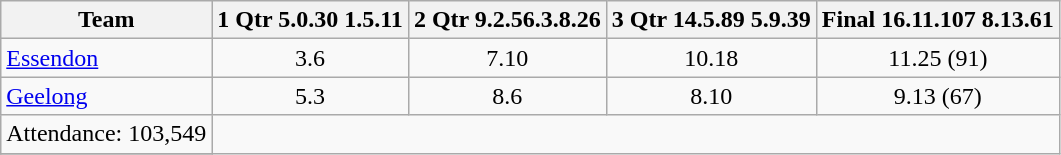<table class="wikitable">
<tr>
<th>Team</th>
<th>1 Qtr 5.0.30 1.5.11</th>
<th>2 Qtr 9.2.56.3.8.26</th>
<th>3 Qtr 14.5.89 5.9.39</th>
<th>Final 16.11.107 8.13.61</th>
</tr>
<tr>
<td><a href='#'>Essendon</a></td>
<td align=center>3.6</td>
<td align=center>7.10</td>
<td align=center>10.18</td>
<td align=center>11.25 (91)</td>
</tr>
<tr>
<td><a href='#'>Geelong</a></td>
<td align=center>5.3</td>
<td align=center>8.6</td>
<td align=center>8.10</td>
<td align=center>9.13 (67)</td>
</tr>
<tr>
<td align=center>Attendance: 103,549</td>
</tr>
<tr>
</tr>
</table>
